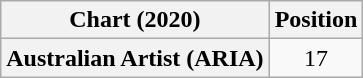<table class="wikitable plainrowheaders" style="text-align:center">
<tr>
<th scope="col">Chart (2020)</th>
<th scope="col">Position</th>
</tr>
<tr>
<th scope="row">Australian Artist (ARIA)</th>
<td>17</td>
</tr>
</table>
